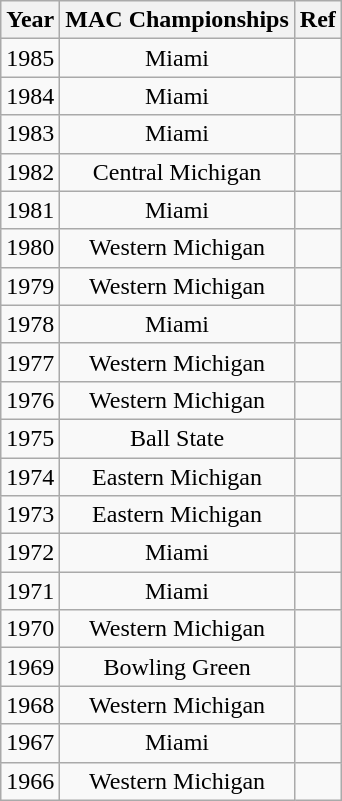<table class="wikitable" style="text-align:center" cellpadding=2 cellspacing=2>
<tr>
<th>Year</th>
<th>MAC Championships</th>
<th>Ref</th>
</tr>
<tr>
<td>1985</td>
<td>Miami</td>
<td></td>
</tr>
<tr>
<td>1984</td>
<td>Miami</td>
<td></td>
</tr>
<tr>
<td>1983</td>
<td>Miami</td>
<td></td>
</tr>
<tr>
<td>1982</td>
<td>Central Michigan</td>
<td></td>
</tr>
<tr>
<td>1981</td>
<td>Miami</td>
<td></td>
</tr>
<tr>
<td>1980</td>
<td>Western Michigan</td>
<td></td>
</tr>
<tr>
<td>1979</td>
<td>Western Michigan</td>
<td></td>
</tr>
<tr>
<td>1978</td>
<td>Miami</td>
<td></td>
</tr>
<tr>
<td>1977</td>
<td>Western Michigan</td>
<td></td>
</tr>
<tr>
<td>1976</td>
<td>Western Michigan</td>
<td></td>
</tr>
<tr>
<td>1975</td>
<td>Ball State</td>
<td></td>
</tr>
<tr>
<td>1974</td>
<td>Eastern Michigan</td>
<td></td>
</tr>
<tr>
<td>1973</td>
<td>Eastern Michigan</td>
<td></td>
</tr>
<tr>
<td>1972</td>
<td>Miami</td>
<td></td>
</tr>
<tr>
<td>1971</td>
<td>Miami</td>
<td></td>
</tr>
<tr>
<td>1970</td>
<td>Western Michigan</td>
<td></td>
</tr>
<tr>
<td>1969</td>
<td>Bowling Green</td>
<td></td>
</tr>
<tr>
<td>1968</td>
<td>Western Michigan</td>
<td></td>
</tr>
<tr>
<td>1967</td>
<td>Miami</td>
<td></td>
</tr>
<tr>
<td>1966</td>
<td>Western Michigan</td>
<td></td>
</tr>
</table>
